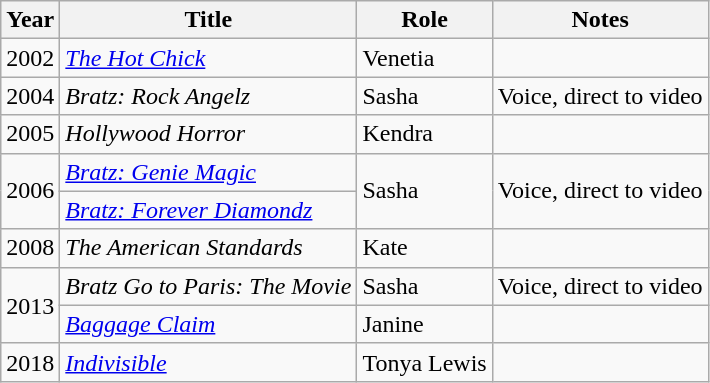<table class="wikitable sortable">
<tr>
<th>Year</th>
<th>Title</th>
<th>Role</th>
<th class="unsortable">Notes</th>
</tr>
<tr>
<td>2002</td>
<td><em><a href='#'>The Hot Chick</a></em></td>
<td>Venetia</td>
<td></td>
</tr>
<tr>
<td>2004</td>
<td><em>Bratz: Rock Angelz</em></td>
<td>Sasha</td>
<td>Voice, direct to video</td>
</tr>
<tr>
<td>2005</td>
<td><em>Hollywood Horror</em></td>
<td>Kendra</td>
<td></td>
</tr>
<tr>
<td rowspan=2>2006</td>
<td><em><a href='#'>Bratz: Genie Magic</a></em></td>
<td rowspan=2>Sasha</td>
<td rowspan=2>Voice, direct to video</td>
</tr>
<tr>
<td><em><a href='#'>Bratz: Forever Diamondz</a></em></td>
</tr>
<tr>
<td>2008</td>
<td><em>The American Standards</em></td>
<td>Kate</td>
<td></td>
</tr>
<tr>
<td rowspan=2>2013</td>
<td><em>Bratz Go to Paris: The Movie</em></td>
<td>Sasha</td>
<td>Voice, direct to video</td>
</tr>
<tr>
<td><em><a href='#'>Baggage Claim</a></em></td>
<td>Janine</td>
<td></td>
</tr>
<tr>
<td>2018</td>
<td><em><a href='#'>Indivisible</a></em></td>
<td>Tonya Lewis</td>
<td></td>
</tr>
</table>
